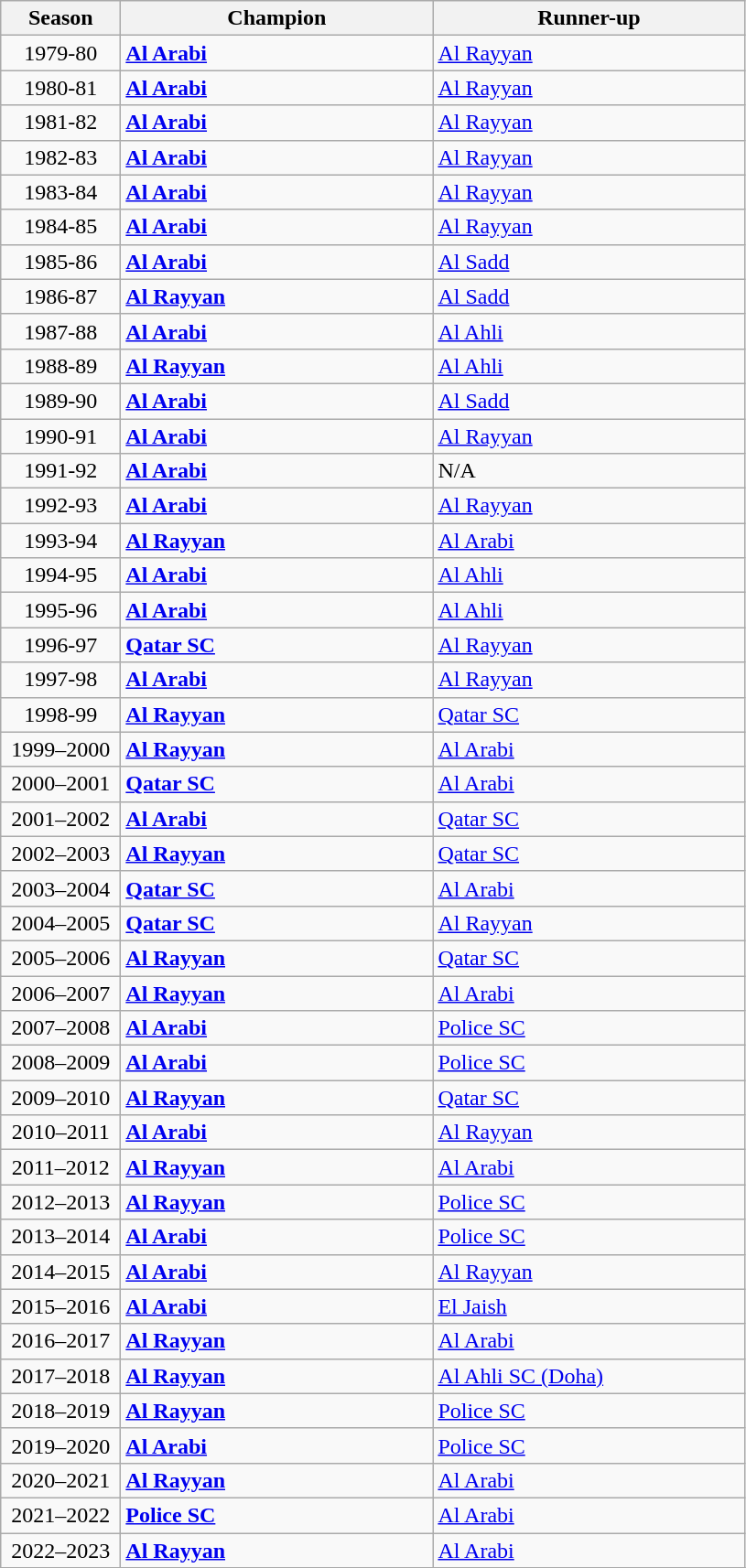<table class="wikitable">
<tr>
<th width=80>Season</th>
<th width=220>Champion</th>
<th width=220>Runner-up</th>
</tr>
<tr>
<td align=center>1979-80</td>
<td><strong><a href='#'>Al Arabi</a></strong></td>
<td><a href='#'>Al Rayyan</a></td>
</tr>
<tr>
<td align=center>1980-81</td>
<td><strong><a href='#'>Al Arabi</a></strong></td>
<td><a href='#'>Al Rayyan</a></td>
</tr>
<tr>
<td align=center>1981-82</td>
<td><strong><a href='#'>Al Arabi</a></strong></td>
<td><a href='#'>Al Rayyan</a></td>
</tr>
<tr>
<td align=center>1982-83</td>
<td><strong><a href='#'>Al Arabi</a></strong></td>
<td><a href='#'>Al Rayyan</a></td>
</tr>
<tr>
<td align=center>1983-84</td>
<td><strong><a href='#'>Al Arabi</a></strong></td>
<td><a href='#'>Al Rayyan</a></td>
</tr>
<tr>
<td align=center>1984-85</td>
<td><strong><a href='#'>Al Arabi</a></strong></td>
<td><a href='#'>Al Rayyan</a></td>
</tr>
<tr>
<td align=center>1985-86</td>
<td><strong><a href='#'>Al Arabi</a></strong></td>
<td><a href='#'>Al Sadd</a></td>
</tr>
<tr>
<td align=center>1986-87</td>
<td><strong><a href='#'>Al Rayyan</a></strong></td>
<td><a href='#'>Al Sadd</a></td>
</tr>
<tr>
<td align=center>1987-88</td>
<td><strong><a href='#'>Al Arabi</a></strong></td>
<td><a href='#'>Al Ahli</a></td>
</tr>
<tr>
<td align=center>1988-89</td>
<td><strong><a href='#'>Al Rayyan</a> </strong></td>
<td><a href='#'>Al Ahli</a></td>
</tr>
<tr>
<td align=center>1989-90</td>
<td><strong><a href='#'>Al Arabi</a></strong></td>
<td><a href='#'>Al Sadd</a></td>
</tr>
<tr>
<td align=center>1990-91</td>
<td><strong><a href='#'>Al Arabi</a></strong></td>
<td><a href='#'>Al Rayyan</a></td>
</tr>
<tr>
<td align=center>1991-92</td>
<td><strong><a href='#'>Al Arabi</a></strong></td>
<td>N/A</td>
</tr>
<tr>
<td align=center>1992-93</td>
<td><strong><a href='#'>Al Arabi</a></strong></td>
<td><a href='#'>Al Rayyan</a></td>
</tr>
<tr>
<td align=center>1993-94</td>
<td><strong><a href='#'>Al Rayyan</a></strong></td>
<td><a href='#'>Al Arabi</a></td>
</tr>
<tr>
<td align=center>1994-95</td>
<td><strong><a href='#'>Al Arabi</a></strong></td>
<td><a href='#'>Al Ahli</a></td>
</tr>
<tr>
<td align=center>1995-96</td>
<td><strong><a href='#'>Al Arabi</a></strong></td>
<td><a href='#'>Al Ahli</a></td>
</tr>
<tr>
<td align=center>1996-97</td>
<td><strong><a href='#'>Qatar SC</a></strong></td>
<td><a href='#'>Al Rayyan</a></td>
</tr>
<tr>
<td align=center>1997-98</td>
<td><strong><a href='#'>Al Arabi</a></strong></td>
<td><a href='#'>Al Rayyan</a></td>
</tr>
<tr>
<td align=center>1998-99</td>
<td><strong><a href='#'>Al Rayyan</a></strong></td>
<td><a href='#'>Qatar SC</a></td>
</tr>
<tr>
<td align=center>1999–2000</td>
<td><strong><a href='#'>Al Rayyan</a></strong></td>
<td><a href='#'>Al Arabi</a></td>
</tr>
<tr>
<td align=center>2000–2001</td>
<td><strong><a href='#'>Qatar SC</a></strong></td>
<td><a href='#'>Al Arabi</a></td>
</tr>
<tr>
<td align=center>2001–2002</td>
<td><strong><a href='#'>Al Arabi</a></strong></td>
<td><a href='#'>Qatar SC</a></td>
</tr>
<tr>
<td align=center>2002–2003</td>
<td><strong><a href='#'>Al Rayyan</a></strong></td>
<td><a href='#'>Qatar SC</a></td>
</tr>
<tr>
<td align=center>2003–2004</td>
<td><strong><a href='#'>Qatar SC</a></strong></td>
<td><a href='#'>Al Arabi</a></td>
</tr>
<tr>
<td align=center>2004–2005</td>
<td><strong><a href='#'>Qatar SC</a></strong></td>
<td><a href='#'>Al Rayyan</a></td>
</tr>
<tr>
<td align=center>2005–2006</td>
<td><strong><a href='#'>Al Rayyan</a></strong></td>
<td><a href='#'>Qatar SC</a></td>
</tr>
<tr>
<td align=center>2006–2007</td>
<td><strong><a href='#'>Al Rayyan</a></strong></td>
<td><a href='#'>Al Arabi</a></td>
</tr>
<tr>
<td align=center>2007–2008</td>
<td><strong><a href='#'>Al Arabi</a></strong></td>
<td><a href='#'>Police SC</a></td>
</tr>
<tr>
<td align=center>2008–2009</td>
<td><strong><a href='#'>Al Arabi</a></strong></td>
<td><a href='#'>Police SC</a></td>
</tr>
<tr>
<td align=center>2009–2010</td>
<td><strong><a href='#'>Al Rayyan</a></strong></td>
<td><a href='#'>Qatar SC</a></td>
</tr>
<tr>
<td align=center>2010–2011</td>
<td><strong><a href='#'>Al Arabi</a></strong></td>
<td><a href='#'>Al Rayyan</a></td>
</tr>
<tr>
<td align=center>2011–2012</td>
<td><strong><a href='#'>Al Rayyan</a></strong></td>
<td><a href='#'>Al Arabi</a></td>
</tr>
<tr>
<td align=center>2012–2013</td>
<td><strong><a href='#'>Al Rayyan</a></strong></td>
<td><a href='#'>Police SC</a></td>
</tr>
<tr>
<td align=center>2013–2014</td>
<td><strong><a href='#'>Al Arabi</a></strong></td>
<td><a href='#'>Police SC</a></td>
</tr>
<tr>
<td align=center>2014–2015</td>
<td><strong><a href='#'>Al Arabi</a></strong></td>
<td><a href='#'>Al Rayyan</a></td>
</tr>
<tr>
<td align=center>2015–2016</td>
<td><strong><a href='#'>Al Arabi</a></strong></td>
<td><a href='#'>El Jaish</a></td>
</tr>
<tr>
<td align=center>2016–2017</td>
<td><strong><a href='#'>Al Rayyan</a></strong></td>
<td><a href='#'>Al Arabi</a></td>
</tr>
<tr>
<td align=center>2017–2018</td>
<td><strong><a href='#'>Al Rayyan</a></strong></td>
<td><a href='#'>Al Ahli SC (Doha)</a></td>
</tr>
<tr>
<td align=center>2018–2019</td>
<td><strong><a href='#'>Al Rayyan</a></strong></td>
<td><a href='#'>Police SC</a></td>
</tr>
<tr>
<td align=center>2019–2020</td>
<td><strong><a href='#'>Al Arabi</a></strong></td>
<td><a href='#'>Police SC</a></td>
</tr>
<tr>
<td align=center>2020–2021</td>
<td><strong><a href='#'>Al Rayyan</a></strong></td>
<td><a href='#'>Al Arabi</a></td>
</tr>
<tr>
<td align=center>2021–2022</td>
<td><strong> <a href='#'>Police SC</a></strong></td>
<td><a href='#'>Al Arabi</a></td>
</tr>
<tr>
<td align=center>2022–2023</td>
<td><strong><a href='#'>Al Rayyan</a></strong></td>
<td><a href='#'>Al Arabi</a></td>
</tr>
<tr>
</tr>
</table>
